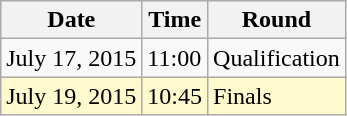<table class="wikitable">
<tr>
<th>Date</th>
<th>Time</th>
<th>Round</th>
</tr>
<tr>
<td>July 17, 2015</td>
<td>11:00</td>
<td>Qualification</td>
</tr>
<tr bgcolor=lemonchiffon>
<td>July 19, 2015</td>
<td>10:45</td>
<td>Finals</td>
</tr>
</table>
